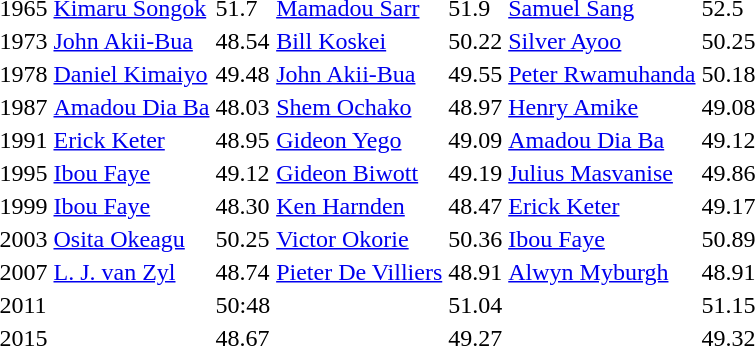<table>
<tr>
<td>1965</td>
<td><a href='#'>Kimaru Songok</a><br> </td>
<td>51.7</td>
<td><a href='#'>Mamadou Sarr</a><br> </td>
<td>51.9</td>
<td><a href='#'>Samuel Sang</a><br> </td>
<td>52.5</td>
</tr>
<tr>
<td>1973</td>
<td><a href='#'>John Akii-Bua</a><br> </td>
<td>48.54</td>
<td><a href='#'>Bill Koskei</a><br> </td>
<td>50.22</td>
<td><a href='#'>Silver Ayoo</a><br> </td>
<td>50.25</td>
</tr>
<tr>
<td>1978</td>
<td><a href='#'>Daniel Kimaiyo</a><br> </td>
<td>49.48</td>
<td><a href='#'>John Akii-Bua</a><br> </td>
<td>49.55</td>
<td><a href='#'>Peter Rwamuhanda</a><br> </td>
<td>50.18</td>
</tr>
<tr>
<td>1987</td>
<td><a href='#'>Amadou Dia Ba</a><br> </td>
<td>48.03</td>
<td><a href='#'>Shem Ochako</a><br> </td>
<td>48.97</td>
<td><a href='#'>Henry Amike</a><br> </td>
<td>49.08</td>
</tr>
<tr>
<td>1991</td>
<td><a href='#'>Erick Keter</a><br> </td>
<td>48.95</td>
<td><a href='#'>Gideon Yego</a><br> </td>
<td>49.09</td>
<td><a href='#'>Amadou Dia Ba</a><br> </td>
<td>49.12</td>
</tr>
<tr>
<td>1995</td>
<td><a href='#'>Ibou Faye</a><br> </td>
<td>49.12</td>
<td><a href='#'>Gideon Biwott</a><br> </td>
<td>49.19</td>
<td><a href='#'>Julius Masvanise</a><br> </td>
<td>49.86</td>
</tr>
<tr>
<td>1999</td>
<td><a href='#'>Ibou Faye</a><br> </td>
<td>48.30</td>
<td><a href='#'>Ken Harnden</a><br> </td>
<td>48.47</td>
<td><a href='#'>Erick Keter</a><br> </td>
<td>49.17</td>
</tr>
<tr>
<td>2003<br></td>
<td><a href='#'>Osita Okeagu</a> <br> </td>
<td>50.25</td>
<td><a href='#'>Victor Okorie</a> <br> </td>
<td>50.36</td>
<td><a href='#'>Ibou Faye</a> <br> </td>
<td>50.89</td>
</tr>
<tr>
<td>2007<br></td>
<td><a href='#'>L. J. van Zyl</a> <br> </td>
<td>48.74</td>
<td><a href='#'>Pieter De Villiers</a> <br> </td>
<td>48.91</td>
<td><a href='#'>Alwyn Myburgh</a> <br> </td>
<td>48.91</td>
</tr>
<tr>
<td>2011<br></td>
<td></td>
<td>50:48</td>
<td></td>
<td>51.04</td>
<td></td>
<td>51.15</td>
</tr>
<tr>
<td>2015</td>
<td></td>
<td>48.67</td>
<td></td>
<td>49.27</td>
<td></td>
<td>49.32</td>
</tr>
</table>
